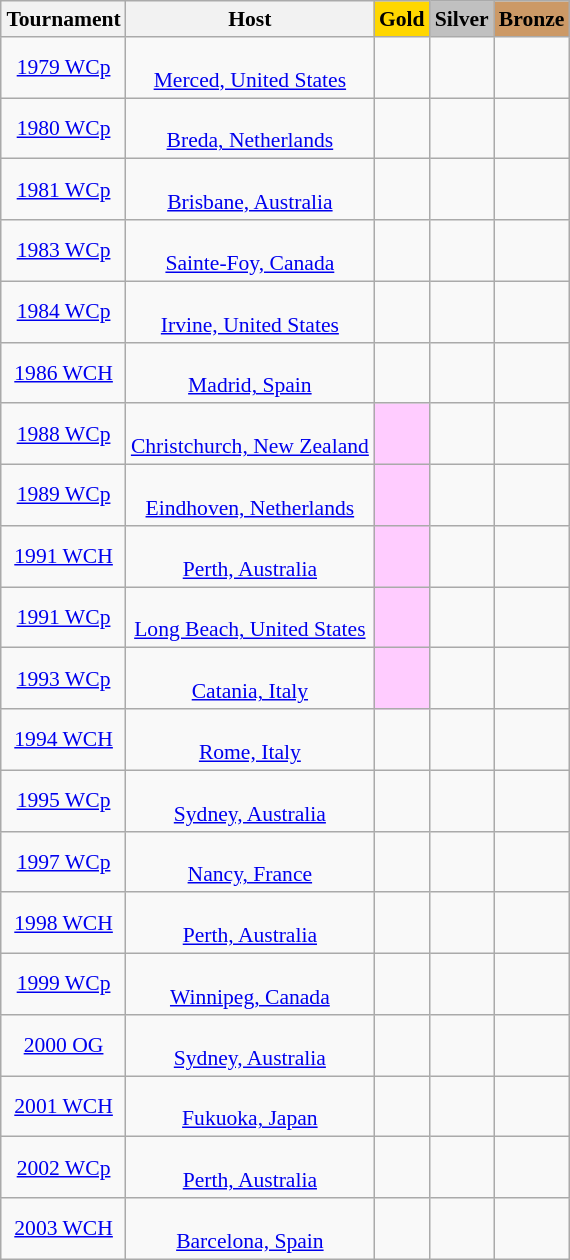<table class="wikitable" style="text-align: center; font-size: 90%; margin-left: 1em;">
<tr>
<th>Tournament</th>
<th>Host</th>
<th style="background-color: gold;">Gold</th>
<th style="background-color: silver;">Silver</th>
<th style="background-color: #cc9966;">Bronze</th>
</tr>
<tr>
<td><a href='#'>1979 WCp</a></td>
<td><br><a href='#'>Merced, United States</a></td>
<td><strong></strong></td>
<td></td>
<td></td>
</tr>
<tr>
<td><a href='#'>1980 WCp</a></td>
<td><br><a href='#'>Breda, Netherlands</a></td>
<td><strong></strong></td>
<td></td>
<td></td>
</tr>
<tr>
<td><a href='#'>1981 WCp</a></td>
<td><br><a href='#'>Brisbane, Australia</a></td>
<td><strong></strong></td>
<td></td>
<td></td>
</tr>
<tr>
<td><a href='#'>1983 WCp</a></td>
<td><br><a href='#'>Sainte-Foy, Canada</a></td>
<td><strong></strong></td>
<td></td>
<td></td>
</tr>
<tr>
<td><a href='#'>1984 WCp</a></td>
<td><br><a href='#'>Irvine, United States</a></td>
<td><strong></strong></td>
<td></td>
<td></td>
</tr>
<tr>
<td><a href='#'>1986 WCH</a></td>
<td><br><a href='#'>Madrid, Spain</a></td>
<td><strong></strong></td>
<td></td>
<td></td>
</tr>
<tr>
<td><a href='#'>1988 WCp</a></td>
<td><br><a href='#'>Christchurch, New Zealand</a></td>
<td style="background-color: #ffccff;"><strong></strong></td>
<td></td>
<td></td>
</tr>
<tr>
<td><a href='#'>1989 WCp</a></td>
<td><br><a href='#'>Eindhoven, Netherlands</a></td>
<td style="background-color: #ffccff;"><strong></strong></td>
<td></td>
<td></td>
</tr>
<tr>
<td><a href='#'>1991 WCH</a></td>
<td><br><a href='#'>Perth, Australia</a></td>
<td style="background-color: #ffccff;"><strong></strong></td>
<td></td>
<td></td>
</tr>
<tr>
<td><a href='#'>1991 WCp</a></td>
<td><br><a href='#'>Long Beach, United States</a></td>
<td style="background-color: #ffccff;"><strong></strong></td>
<td></td>
<td></td>
</tr>
<tr>
<td><a href='#'>1993 WCp</a></td>
<td><br><a href='#'>Catania, Italy</a></td>
<td style="background-color: #ffccff;"><strong></strong></td>
<td></td>
<td></td>
</tr>
<tr>
<td><a href='#'>1994 WCH</a></td>
<td><br><a href='#'>Rome, Italy</a></td>
<td><strong></strong></td>
<td></td>
<td></td>
</tr>
<tr>
<td><a href='#'>1995 WCp</a></td>
<td><br><a href='#'>Sydney, Australia</a></td>
<td><strong></strong></td>
<td></td>
<td></td>
</tr>
<tr>
<td><a href='#'>1997 WCp</a></td>
<td><br><a href='#'>Nancy, France</a></td>
<td><strong></strong></td>
<td></td>
<td></td>
</tr>
<tr>
<td><a href='#'>1998 WCH</a></td>
<td><br><a href='#'>Perth, Australia</a></td>
<td><strong></strong></td>
<td></td>
<td></td>
</tr>
<tr>
<td><a href='#'>1999 WCp</a></td>
<td><br><a href='#'>Winnipeg, Canada</a></td>
<td><strong></strong></td>
<td></td>
<td></td>
</tr>
<tr>
<td><a href='#'>2000 OG</a></td>
<td><br><a href='#'>Sydney, Australia</a></td>
<td><strong></strong></td>
<td></td>
<td></td>
</tr>
<tr>
<td><a href='#'>2001 WCH</a></td>
<td><br><a href='#'>Fukuoka, Japan</a></td>
<td><strong></strong></td>
<td></td>
<td></td>
</tr>
<tr>
<td><a href='#'>2002 WCp</a></td>
<td><br><a href='#'>Perth, Australia</a></td>
<td><strong></strong></td>
<td></td>
<td></td>
</tr>
<tr>
<td><a href='#'>2003 WCH</a></td>
<td><br><a href='#'>Barcelona, Spain</a></td>
<td><strong></strong></td>
<td></td>
<td></td>
</tr>
</table>
